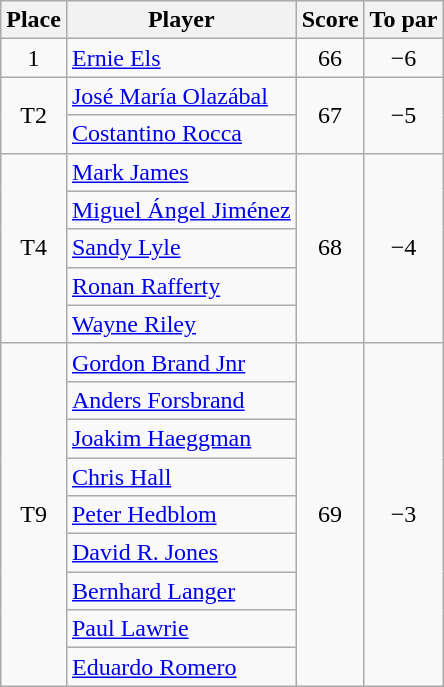<table class="wikitable">
<tr>
<th>Place</th>
<th>Player</th>
<th>Score</th>
<th>To par</th>
</tr>
<tr>
<td align=center>1</td>
<td> <a href='#'>Ernie Els</a></td>
<td align=center>66</td>
<td align=center>−6</td>
</tr>
<tr>
<td rowspan="2" align=center>T2</td>
<td> <a href='#'>José María Olazábal</a></td>
<td rowspan="2" align=center>67</td>
<td rowspan="2" align=center>−5</td>
</tr>
<tr>
<td> <a href='#'>Costantino Rocca</a></td>
</tr>
<tr>
<td rowspan="5" align=center>T4</td>
<td> <a href='#'>Mark James</a></td>
<td rowspan="5" align=center>68</td>
<td rowspan="5" align=center>−4</td>
</tr>
<tr>
<td> <a href='#'>Miguel Ángel Jiménez</a></td>
</tr>
<tr>
<td> <a href='#'>Sandy Lyle</a></td>
</tr>
<tr>
<td> <a href='#'>Ronan Rafferty</a></td>
</tr>
<tr>
<td> <a href='#'>Wayne Riley</a></td>
</tr>
<tr>
<td rowspan="9" align=center>T9</td>
<td> <a href='#'>Gordon Brand Jnr</a></td>
<td rowspan="9" align=center>69</td>
<td rowspan="9" align=center>−3</td>
</tr>
<tr>
<td> <a href='#'>Anders Forsbrand</a></td>
</tr>
<tr>
<td> <a href='#'>Joakim Haeggman</a></td>
</tr>
<tr>
<td> <a href='#'>Chris Hall</a></td>
</tr>
<tr>
<td> <a href='#'>Peter Hedblom</a></td>
</tr>
<tr>
<td> <a href='#'>David R. Jones</a></td>
</tr>
<tr>
<td> <a href='#'>Bernhard Langer</a></td>
</tr>
<tr>
<td> <a href='#'>Paul Lawrie</a></td>
</tr>
<tr>
<td> <a href='#'>Eduardo Romero</a></td>
</tr>
</table>
